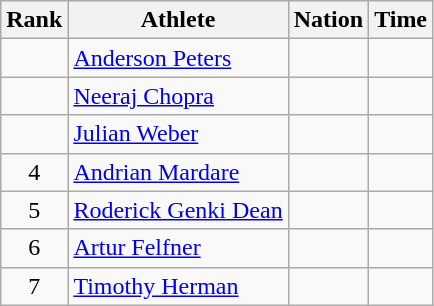<table class="wikitable">
<tr>
<th scope="col">Rank</th>
<th scope="col">Athlete</th>
<th scope="col">Nation</th>
<th scope="col">Time</th>
</tr>
<tr>
<td align=center></td>
<td><a href='#'>Anderson Peters</a></td>
<td></td>
<td></td>
</tr>
<tr>
<td align=center></td>
<td><a href='#'>Neeraj Chopra</a></td>
<td></td>
<td></td>
</tr>
<tr>
<td align=center></td>
<td><a href='#'>Julian Weber</a></td>
<td></td>
<td></td>
</tr>
<tr>
<td align=center>4</td>
<td><a href='#'>Andrian Mardare</a></td>
<td></td>
<td></td>
</tr>
<tr>
<td align=center>5</td>
<td><a href='#'>Roderick Genki Dean</a></td>
<td></td>
<td></td>
</tr>
<tr>
<td align=center>6</td>
<td><a href='#'>Artur Felfner</a></td>
<td></td>
<td></td>
</tr>
<tr>
<td align=center>7</td>
<td><a href='#'>Timothy Herman</a></td>
<td></td>
<td></td>
</tr>
</table>
